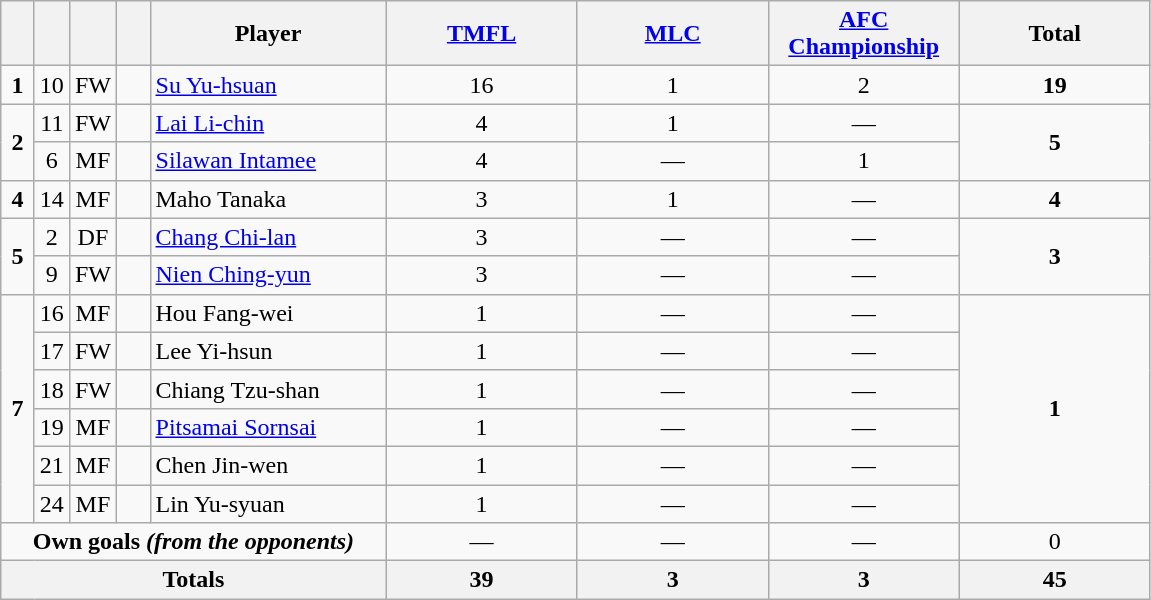<table class="wikitable" style="text-align:center">
<tr>
<th width=15></th>
<th width=15></th>
<th width=15></th>
<th width=15></th>
<th width=150>Player</th>
<th width=120><a href='#'>TMFL</a></th>
<th width=120><a href='#'>MLC</a></th>
<th width=120><a href='#'>AFC Championship</a></th>
<th width=120>Total</th>
</tr>
<tr>
<td><strong>1</strong></td>
<td>10</td>
<td>FW</td>
<td></td>
<td align=left><a href='#'>Su Yu-hsuan</a></td>
<td>16</td>
<td>1</td>
<td>2</td>
<td><strong>19</strong></td>
</tr>
<tr>
<td rowspan="2"><strong>2</strong></td>
<td>11</td>
<td>FW</td>
<td></td>
<td align=left><a href='#'>Lai Li-chin</a></td>
<td>4</td>
<td>1</td>
<td>—</td>
<td rowspan="2"><strong>5</strong></td>
</tr>
<tr>
<td>6</td>
<td>MF</td>
<td></td>
<td align=left><a href='#'>Silawan Intamee</a></td>
<td>4</td>
<td>—</td>
<td>1</td>
</tr>
<tr>
<td><strong>4</strong></td>
<td>14</td>
<td>MF</td>
<td></td>
<td align=left>Maho Tanaka</td>
<td>3</td>
<td>1</td>
<td>—</td>
<td><strong>4</strong></td>
</tr>
<tr>
<td rowspan="2"><strong>5</strong></td>
<td>2</td>
<td>DF</td>
<td></td>
<td align=left><a href='#'>Chang Chi-lan</a></td>
<td>3</td>
<td>—</td>
<td>—</td>
<td rowspan="2"><strong>3</strong></td>
</tr>
<tr>
<td>9</td>
<td>FW</td>
<td></td>
<td align=left><a href='#'>Nien Ching-yun</a></td>
<td>3</td>
<td>—</td>
<td>—</td>
</tr>
<tr>
<td rowspan="6"><strong>7</strong></td>
<td>16</td>
<td>MF</td>
<td></td>
<td align=left>Hou Fang-wei</td>
<td>1</td>
<td>—</td>
<td>—</td>
<td rowspan="6"><strong>1</strong></td>
</tr>
<tr>
<td>17</td>
<td>FW</td>
<td></td>
<td align=left>Lee Yi-hsun</td>
<td>1</td>
<td>—</td>
<td>—</td>
</tr>
<tr>
<td>18</td>
<td>FW</td>
<td></td>
<td align=left>Chiang Tzu-shan</td>
<td>1</td>
<td>—</td>
<td>—</td>
</tr>
<tr>
<td>19</td>
<td>MF</td>
<td></td>
<td align=left><a href='#'>Pitsamai Sornsai</a></td>
<td>1</td>
<td>—</td>
<td>—</td>
</tr>
<tr>
<td>21</td>
<td>MF</td>
<td></td>
<td align=left>Chen Jin-wen</td>
<td>1</td>
<td>—</td>
<td>—</td>
</tr>
<tr>
<td>24</td>
<td>MF</td>
<td></td>
<td align=left>Lin Yu-syuan</td>
<td>1</td>
<td>—</td>
<td>—</td>
</tr>
<tr>
<td colspan=5><strong>Own goals <em>(from the opponents)<strong><em></td>
<td>—</td>
<td>—</td>
<td>—</td>
<td></strong>0<strong></td>
</tr>
<tr>
<th colspan=5></strong>Totals<strong></th>
<th></strong>39<strong></th>
<th></strong>3<strong></th>
<th></strong>3<strong></th>
<th></strong>45<strong></th>
</tr>
</table>
